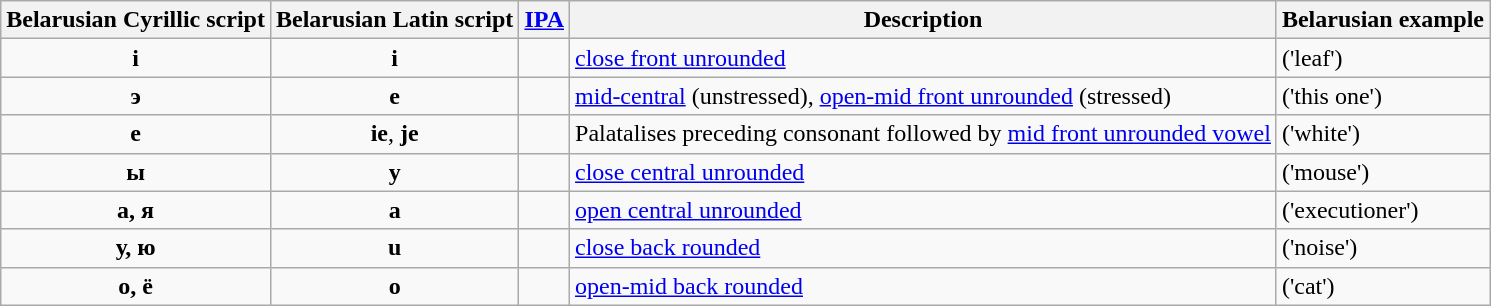<table class="wikitable">
<tr>
<th>Belarusian Cyrillic script</th>
<th>Belarusian Latin script</th>
<th><a href='#'>IPA</a></th>
<th>Description</th>
<th>Belarusian example</th>
</tr>
<tr>
<td style="text-align: center;"><strong>i</strong></td>
<td style="text-align: center;"><strong>i</strong></td>
<td style="text-align: center;"></td>
<td><a href='#'>close front unrounded</a></td>
<td> ('leaf')</td>
</tr>
<tr>
<td style="text-align: center;"><strong>э</strong></td>
<td style="text-align: center;"><strong>e</strong></td>
<td style="text-align: center;"></td>
<td><a href='#'>mid-central</a> (unstressed), <a href='#'>open-mid front unrounded</a> (stressed)</td>
<td> ('this one')</td>
</tr>
<tr>
<td style="text-align: center;"><strong>е</strong></td>
<td style="text-align: center;"><strong>ie</strong>, <strong>je</strong></td>
<td style="text-align: center;"></td>
<td>Palatalises preceding consonant followed by <a href='#'>mid front unrounded vowel</a></td>
<td> ('white')</td>
</tr>
<tr>
<td style="text-align: center;"><strong>ы</strong></td>
<td style="text-align: center;"><strong>y</strong></td>
<td style="text-align: center;"></td>
<td><a href='#'>close central unrounded</a></td>
<td> ('mouse')</td>
</tr>
<tr>
<td style="text-align: center;"><strong>a, я</strong></td>
<td style="text-align: center;"><strong>a</strong></td>
<td style="text-align: center;"></td>
<td><a href='#'>open central unrounded</a></td>
<td> ('executioner')</td>
</tr>
<tr>
<td style="text-align: center;"><strong>у, ю</strong></td>
<td style="text-align: center;"><strong>u</strong></td>
<td style="text-align: center;"></td>
<td><a href='#'>close back rounded</a></td>
<td> ('noise')</td>
</tr>
<tr>
<td style="text-align: center;"><strong>о, ё</strong></td>
<td style="text-align: center;"><strong>o</strong></td>
<td style="text-align: center;"> </td>
<td><a href='#'>open-mid back rounded</a></td>
<td> ('cat')</td>
</tr>
</table>
